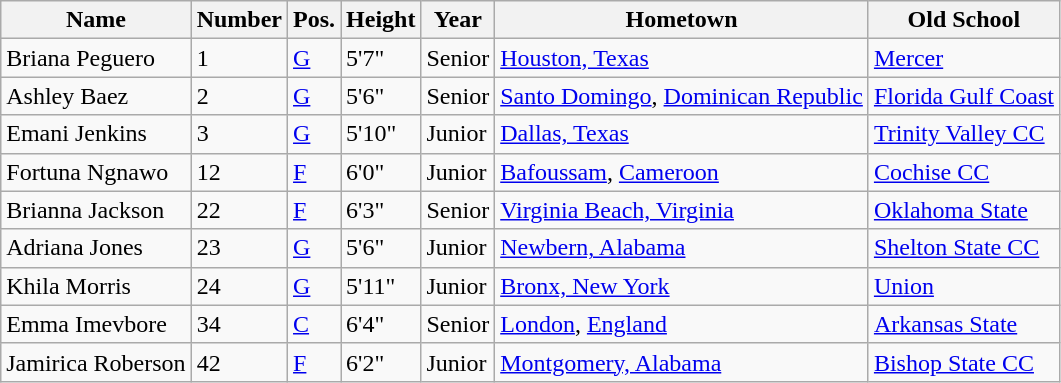<table class="wikitable sortable" border="1">
<tr>
<th>Name</th>
<th>Number</th>
<th>Pos.</th>
<th>Height</th>
<th>Year</th>
<th>Hometown</th>
<th>Old School</th>
</tr>
<tr>
<td>Briana Peguero</td>
<td>1</td>
<td><a href='#'>G</a></td>
<td>5'7"</td>
<td>Senior</td>
<td><a href='#'>Houston, Texas</a></td>
<td><a href='#'>Mercer</a></td>
</tr>
<tr>
<td>Ashley Baez</td>
<td>2</td>
<td><a href='#'>G</a></td>
<td>5'6"</td>
<td>Senior</td>
<td><a href='#'>Santo Domingo</a>, <a href='#'>Dominican Republic</a></td>
<td><a href='#'>Florida Gulf Coast</a></td>
</tr>
<tr>
<td>Emani Jenkins</td>
<td>3</td>
<td><a href='#'>G</a></td>
<td>5'10"</td>
<td>Junior</td>
<td><a href='#'>Dallas, Texas</a></td>
<td><a href='#'>Trinity Valley CC</a></td>
</tr>
<tr>
<td>Fortuna Ngnawo</td>
<td>12</td>
<td><a href='#'>F</a></td>
<td>6'0"</td>
<td>Junior</td>
<td><a href='#'>Bafoussam</a>, <a href='#'>Cameroon</a></td>
<td><a href='#'>Cochise CC</a></td>
</tr>
<tr>
<td>Brianna Jackson</td>
<td>22</td>
<td><a href='#'>F</a></td>
<td>6'3"</td>
<td>Senior</td>
<td><a href='#'>Virginia Beach, Virginia</a></td>
<td><a href='#'>Oklahoma State</a></td>
</tr>
<tr>
<td>Adriana Jones</td>
<td>23</td>
<td><a href='#'>G</a></td>
<td>5'6"</td>
<td>Junior</td>
<td><a href='#'>Newbern, Alabama</a></td>
<td><a href='#'>Shelton State CC</a></td>
</tr>
<tr>
<td>Khila Morris</td>
<td>24</td>
<td><a href='#'>G</a></td>
<td>5'11"</td>
<td>Junior</td>
<td><a href='#'>Bronx, New York</a></td>
<td><a href='#'>Union</a></td>
</tr>
<tr>
<td>Emma Imevbore</td>
<td>34</td>
<td><a href='#'>C</a></td>
<td>6'4"</td>
<td>Senior</td>
<td><a href='#'>London</a>, <a href='#'>England</a></td>
<td><a href='#'>Arkansas State</a></td>
</tr>
<tr>
<td>Jamirica Roberson</td>
<td>42</td>
<td><a href='#'>F</a></td>
<td>6'2"</td>
<td>Junior</td>
<td><a href='#'>Montgomery, Alabama</a></td>
<td><a href='#'>Bishop State CC</a></td>
</tr>
</table>
